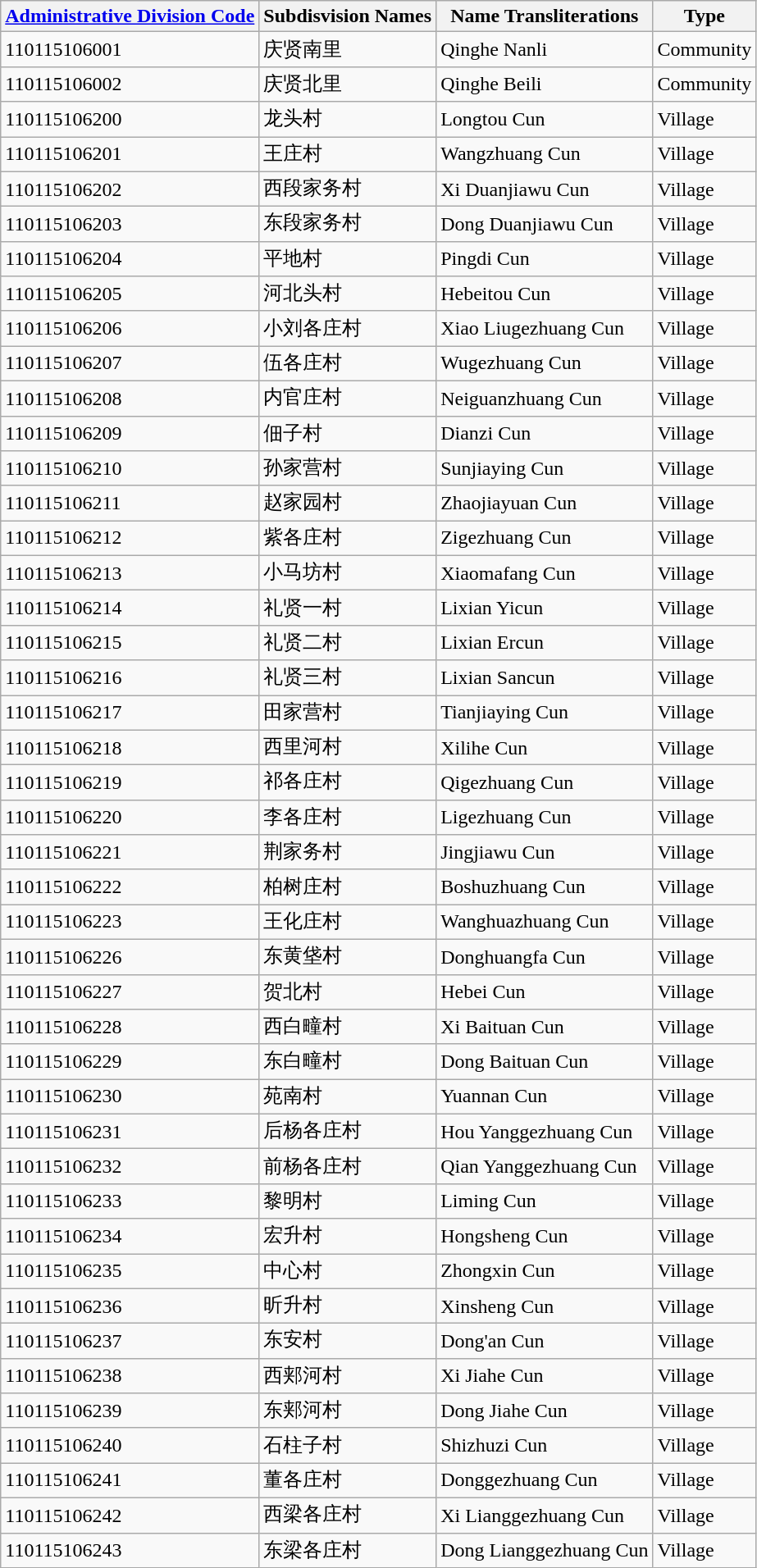<table class="wikitable sortable">
<tr>
<th><a href='#'>Administrative Division Code</a></th>
<th>Subdisvision Names</th>
<th>Name Transliterations</th>
<th>Type</th>
</tr>
<tr>
<td>110115106001</td>
<td>庆贤南里</td>
<td>Qinghe Nanli</td>
<td>Community</td>
</tr>
<tr>
<td>110115106002</td>
<td>庆贤北里</td>
<td>Qinghe Beili</td>
<td>Community</td>
</tr>
<tr>
<td>110115106200</td>
<td>龙头村</td>
<td>Longtou Cun</td>
<td>Village</td>
</tr>
<tr>
<td>110115106201</td>
<td>王庄村</td>
<td>Wangzhuang Cun</td>
<td>Village</td>
</tr>
<tr>
<td>110115106202</td>
<td>西段家务村</td>
<td>Xi Duanjiawu Cun</td>
<td>Village</td>
</tr>
<tr>
<td>110115106203</td>
<td>东段家务村</td>
<td>Dong Duanjiawu Cun</td>
<td>Village</td>
</tr>
<tr>
<td>110115106204</td>
<td>平地村</td>
<td>Pingdi Cun</td>
<td>Village</td>
</tr>
<tr>
<td>110115106205</td>
<td>河北头村</td>
<td>Hebeitou Cun</td>
<td>Village</td>
</tr>
<tr>
<td>110115106206</td>
<td>小刘各庄村</td>
<td>Xiao Liugezhuang Cun</td>
<td>Village</td>
</tr>
<tr>
<td>110115106207</td>
<td>伍各庄村</td>
<td>Wugezhuang Cun</td>
<td>Village</td>
</tr>
<tr>
<td>110115106208</td>
<td>内官庄村</td>
<td>Neiguanzhuang Cun</td>
<td>Village</td>
</tr>
<tr>
<td>110115106209</td>
<td>佃子村</td>
<td>Dianzi Cun</td>
<td>Village</td>
</tr>
<tr>
<td>110115106210</td>
<td>孙家营村</td>
<td>Sunjiaying Cun</td>
<td>Village</td>
</tr>
<tr>
<td>110115106211</td>
<td>赵家园村</td>
<td>Zhaojiayuan Cun</td>
<td>Village</td>
</tr>
<tr>
<td>110115106212</td>
<td>紫各庄村</td>
<td>Zigezhuang Cun</td>
<td>Village</td>
</tr>
<tr>
<td>110115106213</td>
<td>小马坊村</td>
<td>Xiaomafang Cun</td>
<td>Village</td>
</tr>
<tr>
<td>110115106214</td>
<td>礼贤一村</td>
<td>Lixian Yicun</td>
<td>Village</td>
</tr>
<tr>
<td>110115106215</td>
<td>礼贤二村</td>
<td>Lixian Ercun</td>
<td>Village</td>
</tr>
<tr>
<td>110115106216</td>
<td>礼贤三村</td>
<td>Lixian Sancun</td>
<td>Village</td>
</tr>
<tr>
<td>110115106217</td>
<td>田家营村</td>
<td>Tianjiaying Cun</td>
<td>Village</td>
</tr>
<tr>
<td>110115106218</td>
<td>西里河村</td>
<td>Xilihe Cun</td>
<td>Village</td>
</tr>
<tr>
<td>110115106219</td>
<td>祁各庄村</td>
<td>Qigezhuang Cun</td>
<td>Village</td>
</tr>
<tr>
<td>110115106220</td>
<td>李各庄村</td>
<td>Ligezhuang Cun</td>
<td>Village</td>
</tr>
<tr>
<td>110115106221</td>
<td>荆家务村</td>
<td>Jingjiawu Cun</td>
<td>Village</td>
</tr>
<tr>
<td>110115106222</td>
<td>柏树庄村</td>
<td>Boshuzhuang Cun</td>
<td>Village</td>
</tr>
<tr>
<td>110115106223</td>
<td>王化庄村</td>
<td>Wanghuazhuang Cun</td>
<td>Village</td>
</tr>
<tr>
<td>110115106226</td>
<td>东黄垡村</td>
<td>Donghuangfa Cun</td>
<td>Village</td>
</tr>
<tr>
<td>110115106227</td>
<td>贺北村</td>
<td>Hebei Cun</td>
<td>Village</td>
</tr>
<tr>
<td>110115106228</td>
<td>西白疃村</td>
<td>Xi Baituan Cun</td>
<td>Village</td>
</tr>
<tr>
<td>110115106229</td>
<td>东白疃村</td>
<td>Dong Baituan Cun</td>
<td>Village</td>
</tr>
<tr>
<td>110115106230</td>
<td>苑南村</td>
<td>Yuannan Cun</td>
<td>Village</td>
</tr>
<tr>
<td>110115106231</td>
<td>后杨各庄村</td>
<td>Hou Yanggezhuang Cun</td>
<td>Village</td>
</tr>
<tr>
<td>110115106232</td>
<td>前杨各庄村</td>
<td>Qian Yanggezhuang Cun</td>
<td>Village</td>
</tr>
<tr>
<td>110115106233</td>
<td>黎明村</td>
<td>Liming Cun</td>
<td>Village</td>
</tr>
<tr>
<td>110115106234</td>
<td>宏升村</td>
<td>Hongsheng Cun</td>
<td>Village</td>
</tr>
<tr>
<td>110115106235</td>
<td>中心村</td>
<td>Zhongxin Cun</td>
<td>Village</td>
</tr>
<tr>
<td>110115106236</td>
<td>昕升村</td>
<td>Xinsheng Cun</td>
<td>Village</td>
</tr>
<tr>
<td>110115106237</td>
<td>东安村</td>
<td>Dong'an Cun</td>
<td>Village</td>
</tr>
<tr>
<td>110115106238</td>
<td>西郏河村</td>
<td>Xi Jiahe Cun</td>
<td>Village</td>
</tr>
<tr>
<td>110115106239</td>
<td>东郏河村</td>
<td>Dong Jiahe Cun</td>
<td>Village</td>
</tr>
<tr>
<td>110115106240</td>
<td>石柱子村</td>
<td>Shizhuzi Cun</td>
<td>Village</td>
</tr>
<tr>
<td>110115106241</td>
<td>董各庄村</td>
<td>Donggezhuang Cun</td>
<td>Village</td>
</tr>
<tr>
<td>110115106242</td>
<td>西梁各庄村</td>
<td>Xi Lianggezhuang Cun</td>
<td>Village</td>
</tr>
<tr>
<td>110115106243</td>
<td>东梁各庄村</td>
<td>Dong Lianggezhuang Cun</td>
<td>Village</td>
</tr>
</table>
